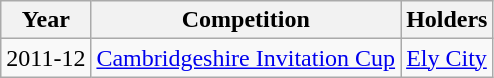<table class="wikitable">
<tr>
<th>Year</th>
<th>Competition</th>
<th>Holders</th>
</tr>
<tr>
<td>2011-12</td>
<td><a href='#'>Cambridgeshire Invitation Cup</a></td>
<td><a href='#'>Ely City</a></td>
</tr>
</table>
